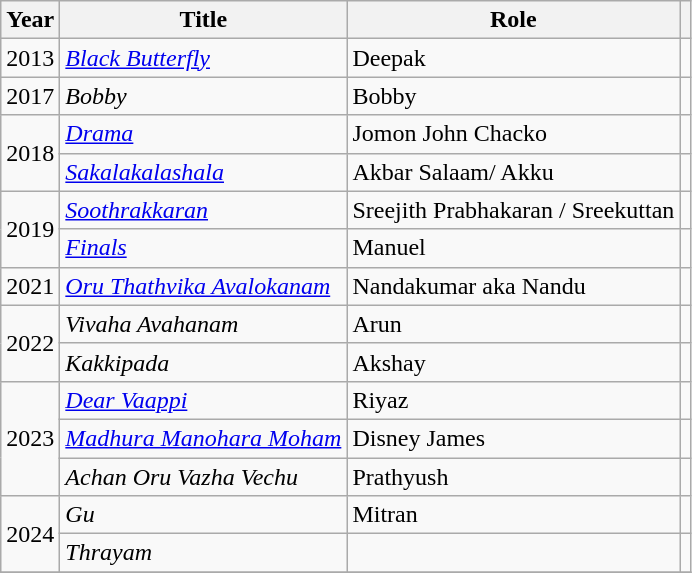<table class="wikitable sortable">
<tr>
<th scope="col">Year</th>
<th scope="col">Title</th>
<th scope="col">Role</th>
<th scope="col"></th>
</tr>
<tr>
<td>2013</td>
<td><em><a href='#'>Black Butterfly</a></em></td>
<td>Deepak</td>
<td></td>
</tr>
<tr>
<td>2017</td>
<td><em>Bobby</em></td>
<td>Bobby</td>
<td></td>
</tr>
<tr>
<td rowspan=2>2018</td>
<td><em><a href='#'>Drama</a></em></td>
<td>Jomon John Chacko</td>
<td></td>
</tr>
<tr>
<td><em><a href='#'>Sakalakalashala</a></em></td>
<td>Akbar Salaam/ Akku</td>
<td></td>
</tr>
<tr>
<td rowspan=2>2019</td>
<td><em><a href='#'>Soothrakkaran</a></em></td>
<td>Sreejith Prabhakaran / Sreekuttan</td>
<td></td>
</tr>
<tr>
<td><em><a href='#'>Finals</a></em></td>
<td>Manuel</td>
<td></td>
</tr>
<tr>
<td>2021</td>
<td><em><a href='#'>Oru Thathvika Avalokanam</a></em></td>
<td>Nandakumar aka Nandu</td>
<td></td>
</tr>
<tr>
<td rowspan=2>2022</td>
<td><em>Vivaha Avahanam</em></td>
<td>Arun</td>
<td></td>
</tr>
<tr>
<td><em>Kakkipada</em></td>
<td>Akshay</td>
<td></td>
</tr>
<tr>
<td rowspan=3>2023</td>
<td><em><a href='#'>Dear Vaappi</a></em></td>
<td>Riyaz</td>
<td></td>
</tr>
<tr>
<td><em><a href='#'>Madhura Manohara Moham</a></em></td>
<td>Disney James</td>
<td></td>
</tr>
<tr>
<td><em>Achan Oru Vazha Vechu</em></td>
<td>Prathyush</td>
<td></td>
</tr>
<tr>
<td rowspan="2">2024</td>
<td><em>Gu</em></td>
<td>Mitran</td>
<td></td>
</tr>
<tr>
<td><em>Thrayam</em></td>
<td></td>
<td></td>
</tr>
<tr>
</tr>
</table>
